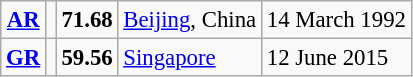<table class="wikitable" style="font-size:95%; position:relative;">
<tr>
<td align=center><strong><a href='#'>AR</a></strong></td>
<td></td>
<td><strong>71.68</strong></td>
<td><a href='#'>Beijing</a>, China</td>
<td>14 March 1992</td>
</tr>
<tr>
<td align=center><strong><a href='#'>GR</a></strong></td>
<td></td>
<td><strong>59.56</strong></td>
<td><a href='#'>Singapore</a></td>
<td>12 June 2015</td>
</tr>
</table>
